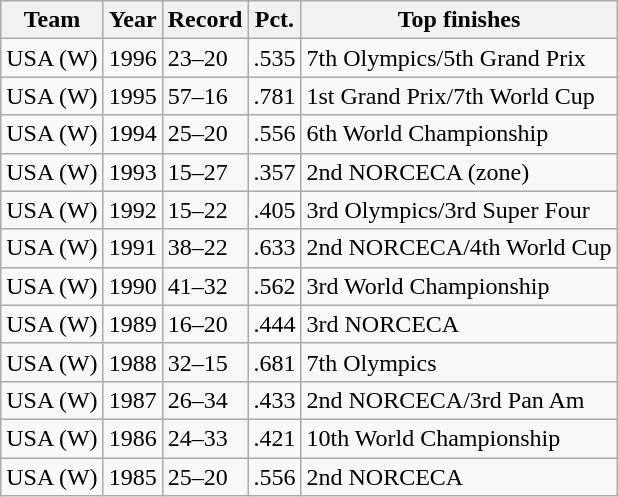<table class="wikitable">
<tr>
<th>Team</th>
<th>Year</th>
<th>Record</th>
<th>Pct.</th>
<th>Top finishes</th>
</tr>
<tr>
<td>USA (W)</td>
<td>1996</td>
<td>23–20</td>
<td>.535</td>
<td>7th Olympics/5th Grand Prix</td>
</tr>
<tr>
<td>USA (W)</td>
<td>1995</td>
<td>57–16</td>
<td>.781</td>
<td>1st Grand Prix/7th World Cup</td>
</tr>
<tr>
<td>USA (W)</td>
<td>1994</td>
<td>25–20</td>
<td>.556</td>
<td>6th World Championship</td>
</tr>
<tr>
<td>USA (W)</td>
<td>1993</td>
<td>15–27</td>
<td>.357</td>
<td>2nd NORCECA (zone)</td>
</tr>
<tr>
<td>USA (W)</td>
<td>1992</td>
<td>15–22</td>
<td>.405</td>
<td>3rd Olympics/3rd Super Four</td>
</tr>
<tr>
<td>USA (W)</td>
<td>1991</td>
<td>38–22</td>
<td>.633</td>
<td>2nd NORCECA/4th World Cup</td>
</tr>
<tr>
<td>USA (W)</td>
<td>1990</td>
<td>41–32</td>
<td>.562</td>
<td>3rd World Championship</td>
</tr>
<tr>
<td>USA (W)</td>
<td>1989</td>
<td>16–20</td>
<td>.444</td>
<td>3rd NORCECA</td>
</tr>
<tr>
<td>USA (W)</td>
<td>1988</td>
<td>32–15</td>
<td>.681</td>
<td>7th Olympics</td>
</tr>
<tr>
<td>USA (W)</td>
<td>1987</td>
<td>26–34</td>
<td>.433</td>
<td>2nd NORCECA/3rd Pan Am</td>
</tr>
<tr>
<td>USA (W)</td>
<td>1986</td>
<td>24–33</td>
<td>.421</td>
<td>10th World Championship</td>
</tr>
<tr>
<td>USA (W)</td>
<td>1985</td>
<td>25–20</td>
<td>.556</td>
<td>2nd NORCECA</td>
</tr>
</table>
